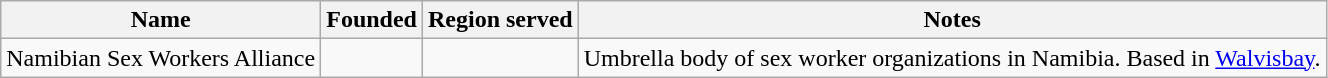<table class="wikitable sortable">
<tr>
<th>Name</th>
<th>Founded</th>
<th>Region served</th>
<th>Notes</th>
</tr>
<tr>
<td>Namibian Sex Workers Alliance</td>
<td></td>
<td></td>
<td>Umbrella body of sex worker organizations in Namibia. Based in <a href='#'>Walvisbay</a>.</td>
</tr>
</table>
